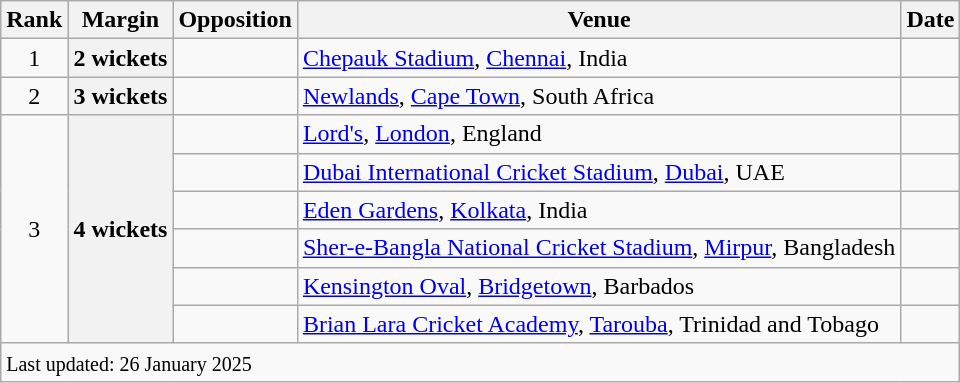<table class="wikitable plainrowheaders">
<tr>
<th scope=col>Rank</th>
<th scope=col>Margin</th>
<th scope=col>Opposition</th>
<th scope=col>Venue</th>
<th scope=col>Date</th>
</tr>
<tr>
<td align=center>1</td>
<th scope=row style=text-align:center>2 wickets</th>
<td></td>
<td><a href='#'>Chepauk Stadium</a>, <a href='#'>Chennai</a>, India</td>
<td></td>
</tr>
<tr>
<td align=center>2</td>
<th scope=row style=text-align:center>3 wickets</th>
<td></td>
<td><a href='#'>Newlands</a>, <a href='#'>Cape Town</a>, South Africa</td>
<td></td>
</tr>
<tr>
<td align=center rowspan=6>3</td>
<th scope=row style=text-align:center rowspan=6>4 wickets</th>
<td></td>
<td><a href='#'>Lord's</a>, <a href='#'>London</a>, England</td>
<td> </td>
</tr>
<tr>
<td></td>
<td><a href='#'>Dubai International Cricket Stadium</a>, <a href='#'>Dubai</a>, UAE</td>
<td></td>
</tr>
<tr>
<td></td>
<td><a href='#'>Eden Gardens</a>, <a href='#'>Kolkata</a>, India</td>
<td> </td>
</tr>
<tr>
<td></td>
<td><a href='#'>Sher-e-Bangla National Cricket Stadium</a>, <a href='#'>Mirpur</a>, Bangladesh</td>
<td></td>
</tr>
<tr>
<td></td>
<td><a href='#'>Kensington Oval</a>, <a href='#'>Bridgetown</a>, Barbados</td>
<td></td>
</tr>
<tr>
<td></td>
<td><a href='#'>Brian Lara Cricket Academy</a>, <a href='#'>Tarouba</a>, Trinidad and Tobago</td>
<td></td>
</tr>
<tr>
<td colspan=5><small>Last updated: 26 January 2025</small></td>
</tr>
</table>
